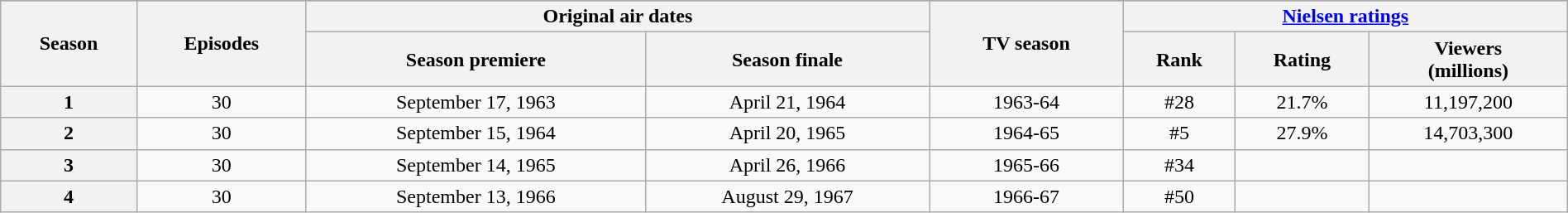<table class="wikitable" style="text-align: center;" width="100%"}>
<tr>
</tr>
<tr>
<th rowspan="2">Season</th>
<th rowspan="2">Episodes</th>
<th colspan="2">Original air dates</th>
<th rowspan="2">TV season</th>
<th colspan="3"><a href='#'>Nielsen ratings</a></th>
</tr>
<tr>
<th>Season premiere</th>
<th>Season finale</th>
<th>Rank</th>
<th>Rating</th>
<th>Viewers<br>(millions)</th>
</tr>
<tr>
<th>1</th>
<td>30</td>
<td>September 17, 1963</td>
<td>April 21, 1964</td>
<td>1963-64</td>
<td>#28</td>
<td>21.7%</td>
<td>11,197,200</td>
</tr>
<tr>
<th>2</th>
<td>30</td>
<td>September 15, 1964</td>
<td>April 20, 1965</td>
<td>1964-65</td>
<td>#5</td>
<td>27.9%</td>
<td>14,703,300</td>
</tr>
<tr>
<th>3</th>
<td>30</td>
<td>September 14, 1965</td>
<td>April 26, 1966</td>
<td>1965-66</td>
<td>#34</td>
<td></td>
<td></td>
</tr>
<tr>
<th>4</th>
<td>30</td>
<td>September 13, 1966</td>
<td>August 29, 1967</td>
<td>1966-67</td>
<td>#50</td>
<td></td>
<td></td>
</tr>
</table>
